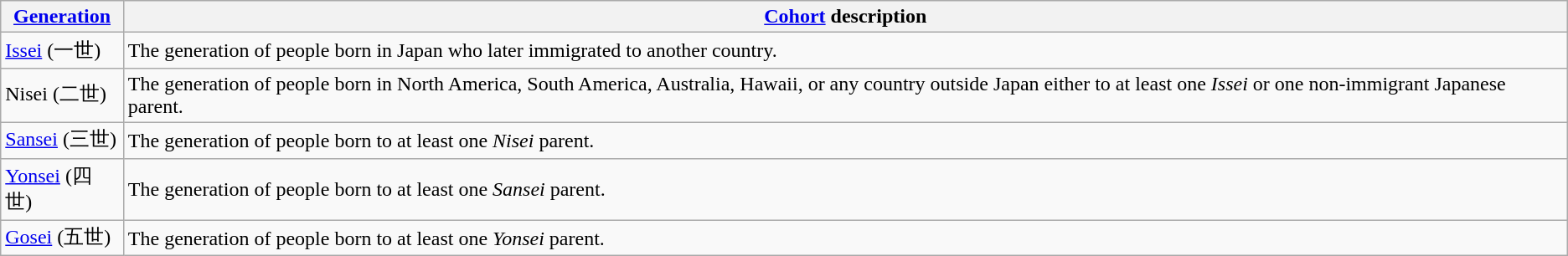<table class="wikitable ">
<tr>
<th><a href='#'>Generation</a></th>
<th><a href='#'>Cohort</a> description</th>
</tr>
<tr>
<td><a href='#'>Issei</a> (一世)</td>
<td>The generation of people born in Japan who later immigrated to another country.</td>
</tr>
<tr>
<td>Nisei (二世)</td>
<td>The generation of people born in North America, South America, Australia, Hawaii, or any country outside Japan either to at least one <em>Issei</em> or one non-immigrant Japanese parent.</td>
</tr>
<tr>
<td><a href='#'>Sansei</a> (三世)</td>
<td>The generation of people born to at least one <em>Nisei</em> parent.</td>
</tr>
<tr>
<td><a href='#'>Yonsei</a> (四世)</td>
<td>The generation of people born to at least one <em>Sansei</em> parent.</td>
</tr>
<tr>
<td><a href='#'>Gosei</a> (五世)</td>
<td>The generation of people born to at least one <em>Yonsei</em> parent.</td>
</tr>
</table>
